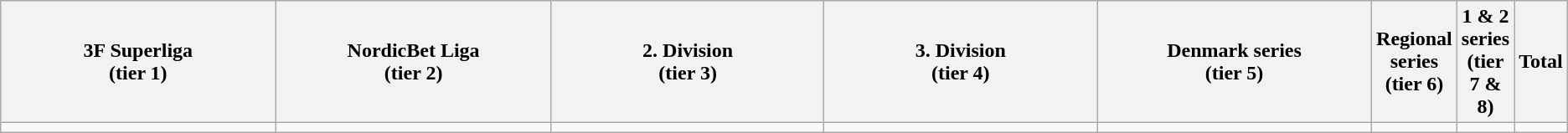<table class="wikitable">
<tr>
<th width="20%">3F Superliga<br> (tier 1)</th>
<th width="20%">NordicBet Liga<br> (tier 2)</th>
<th width="20%">2. Division<br> (tier 3)</th>
<th width="20%">3. Division<br> (tier 4)</th>
<th width="20%">Denmark series<br> (tier 5)</th>
<th width="20%">Regional series<br> (tier 6)</th>
<th width="20%">1 & 2 series<br> (tier 7 & 8)</th>
<th width="20%">Total</th>
</tr>
<tr>
<td></td>
<td></td>
<td></td>
<td></td>
<td></td>
<td></td>
<td></td>
<td></td>
</tr>
</table>
